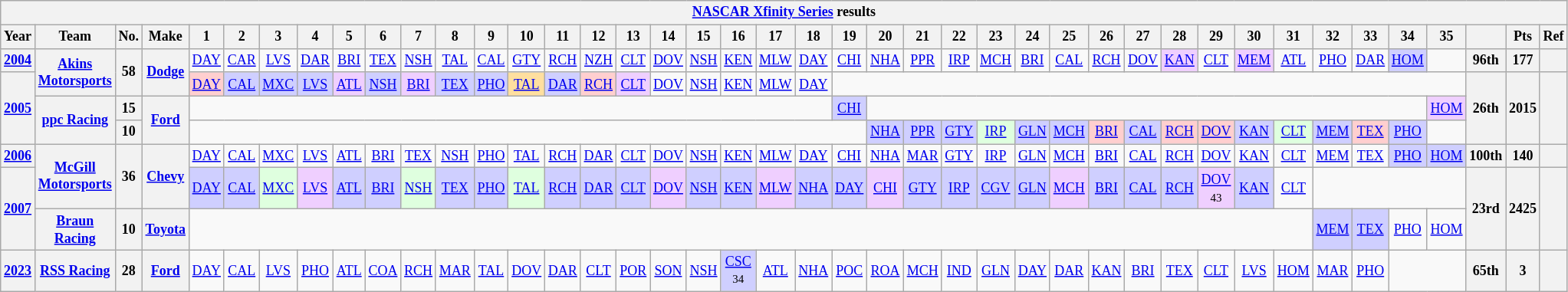<table class="wikitable" style="text-align:center; font-size:75%">
<tr>
<th colspan=42><a href='#'>NASCAR Xfinity Series</a> results</th>
</tr>
<tr>
<th>Year</th>
<th>Team</th>
<th>No.</th>
<th>Make</th>
<th>1</th>
<th>2</th>
<th>3</th>
<th>4</th>
<th>5</th>
<th>6</th>
<th>7</th>
<th>8</th>
<th>9</th>
<th>10</th>
<th>11</th>
<th>12</th>
<th>13</th>
<th>14</th>
<th>15</th>
<th>16</th>
<th>17</th>
<th>18</th>
<th>19</th>
<th>20</th>
<th>21</th>
<th>22</th>
<th>23</th>
<th>24</th>
<th>25</th>
<th>26</th>
<th>27</th>
<th>28</th>
<th>29</th>
<th>30</th>
<th>31</th>
<th>32</th>
<th>33</th>
<th>34</th>
<th>35</th>
<th></th>
<th>Pts</th>
<th>Ref</th>
</tr>
<tr>
<th><a href='#'>2004</a></th>
<th rowspan=2><a href='#'>Akins Motorsports</a></th>
<th rowspan=2>58</th>
<th rowspan=2><a href='#'>Dodge</a></th>
<td><a href='#'>DAY</a></td>
<td><a href='#'>CAR</a></td>
<td><a href='#'>LVS</a></td>
<td><a href='#'>DAR</a></td>
<td><a href='#'>BRI</a></td>
<td><a href='#'>TEX</a></td>
<td><a href='#'>NSH</a></td>
<td><a href='#'>TAL</a></td>
<td><a href='#'>CAL</a></td>
<td><a href='#'>GTY</a></td>
<td><a href='#'>RCH</a></td>
<td><a href='#'>NZH</a></td>
<td><a href='#'>CLT</a></td>
<td><a href='#'>DOV</a></td>
<td><a href='#'>NSH</a></td>
<td><a href='#'>KEN</a></td>
<td><a href='#'>MLW</a></td>
<td><a href='#'>DAY</a></td>
<td><a href='#'>CHI</a></td>
<td><a href='#'>NHA</a></td>
<td><a href='#'>PPR</a></td>
<td><a href='#'>IRP</a></td>
<td><a href='#'>MCH</a></td>
<td><a href='#'>BRI</a></td>
<td><a href='#'>CAL</a></td>
<td><a href='#'>RCH</a></td>
<td><a href='#'>DOV</a></td>
<td style="background:#EFCFFF;"><a href='#'>KAN</a><br></td>
<td><a href='#'>CLT</a></td>
<td style="background:#EFCFFF;"><a href='#'>MEM</a><br></td>
<td><a href='#'>ATL</a></td>
<td><a href='#'>PHO</a></td>
<td><a href='#'>DAR</a></td>
<td style="background:#CFCFFF;"><a href='#'>HOM</a><br></td>
<td></td>
<th>96th</th>
<th>177</th>
<th></th>
</tr>
<tr>
<th rowspan=3><a href='#'>2005</a></th>
<td style="background:#FFCFCF;"><a href='#'>DAY</a><br></td>
<td style="background:#CFCFFF;"><a href='#'>CAL</a><br></td>
<td style="background:#CFCFFF;"><a href='#'>MXC</a><br></td>
<td style="background:#CFCFFF;"><a href='#'>LVS</a><br></td>
<td style="background:#EFCFFF;"><a href='#'>ATL</a><br></td>
<td style="background:#CFCFFF;"><a href='#'>NSH</a><br></td>
<td style="background:#EFCFFF;"><a href='#'>BRI</a><br></td>
<td style="background:#CFCFFF;"><a href='#'>TEX</a><br></td>
<td style="background:#CFCFFF;"><a href='#'>PHO</a><br></td>
<td style="background:#FFDF9F;"><a href='#'>TAL</a><br></td>
<td style="background:#CFCFFF;"><a href='#'>DAR</a><br></td>
<td style="background:#FFCFCF;"><a href='#'>RCH</a><br></td>
<td style="background:#EFCFFF;"><a href='#'>CLT</a><br></td>
<td><a href='#'>DOV</a></td>
<td><a href='#'>NSH</a></td>
<td><a href='#'>KEN</a></td>
<td><a href='#'>MLW</a></td>
<td><a href='#'>DAY</a></td>
<td colspan=17></td>
<th rowspan=3>26th</th>
<th rowspan=3>2015</th>
<th rowspan=3></th>
</tr>
<tr>
<th rowspan=2><a href='#'>ppc Racing</a></th>
<th>15</th>
<th rowspan=2><a href='#'>Ford</a></th>
<td colspan=18></td>
<td style="background:#CFCFFF;"><a href='#'>CHI</a><br></td>
<td colspan=15></td>
<td style="background:#EFCFFF;"><a href='#'>HOM</a><br></td>
</tr>
<tr>
<th>10</th>
<td colspan=19></td>
<td style="background:#CFCFFF;"><a href='#'>NHA</a><br></td>
<td style="background:#CFCFFF;"><a href='#'>PPR</a><br></td>
<td style="background:#CFCFFF;"><a href='#'>GTY</a><br></td>
<td style="background:#DFFFDF;"><a href='#'>IRP</a><br></td>
<td style="background:#CFCFFF;"><a href='#'>GLN</a><br></td>
<td style="background:#CFCFFF;"><a href='#'>MCH</a><br></td>
<td style="background:#FFCFCF;"><a href='#'>BRI</a><br></td>
<td style="background:#CFCFFF;"><a href='#'>CAL</a><br></td>
<td style="background:#FFCFCF;"><a href='#'>RCH</a><br></td>
<td style="background:#FFCFCF;"><a href='#'>DOV</a><br></td>
<td style="background:#CFCFFF;"><a href='#'>KAN</a><br></td>
<td style="background:#DFFFDF;"><a href='#'>CLT</a><br></td>
<td style="background:#CFCFFF;"><a href='#'>MEM</a><br></td>
<td style="background:#FFCFCF;"><a href='#'>TEX</a><br></td>
<td style="background:#CFCFFF;"><a href='#'>PHO</a><br></td>
<td></td>
</tr>
<tr>
<th><a href='#'>2006</a></th>
<th rowspan=2><a href='#'>McGill Motorsports</a></th>
<th rowspan=2>36</th>
<th rowspan=2><a href='#'>Chevy</a></th>
<td><a href='#'>DAY</a></td>
<td><a href='#'>CAL</a></td>
<td><a href='#'>MXC</a></td>
<td><a href='#'>LVS</a></td>
<td><a href='#'>ATL</a></td>
<td><a href='#'>BRI</a></td>
<td><a href='#'>TEX</a></td>
<td><a href='#'>NSH</a></td>
<td><a href='#'>PHO</a></td>
<td><a href='#'>TAL</a></td>
<td><a href='#'>RCH</a></td>
<td><a href='#'>DAR</a></td>
<td><a href='#'>CLT</a></td>
<td><a href='#'>DOV</a></td>
<td><a href='#'>NSH</a></td>
<td><a href='#'>KEN</a></td>
<td><a href='#'>MLW</a></td>
<td><a href='#'>DAY</a></td>
<td><a href='#'>CHI</a></td>
<td><a href='#'>NHA</a></td>
<td><a href='#'>MAR</a></td>
<td><a href='#'>GTY</a></td>
<td><a href='#'>IRP</a></td>
<td><a href='#'>GLN</a></td>
<td><a href='#'>MCH</a></td>
<td><a href='#'>BRI</a></td>
<td><a href='#'>CAL</a></td>
<td><a href='#'>RCH</a></td>
<td><a href='#'>DOV</a></td>
<td><a href='#'>KAN</a></td>
<td><a href='#'>CLT</a></td>
<td><a href='#'>MEM</a></td>
<td><a href='#'>TEX</a></td>
<td style="background:#CFCFFF;"><a href='#'>PHO</a><br></td>
<td style="background:#CFCFFF;"><a href='#'>HOM</a><br></td>
<th>100th</th>
<th>140</th>
<th></th>
</tr>
<tr>
<th rowspan=2><a href='#'>2007</a></th>
<td style="background:#CFCFFF;"><a href='#'>DAY</a><br></td>
<td style="background:#CFCFFF;"><a href='#'>CAL</a><br></td>
<td style="background:#DFFFDF;"><a href='#'>MXC</a><br></td>
<td style="background:#EFCFFF;"><a href='#'>LVS</a><br></td>
<td style="background:#CFCFFF;"><a href='#'>ATL</a><br></td>
<td style="background:#CFCFFF;"><a href='#'>BRI</a><br></td>
<td style="background:#DFFFDF;"><a href='#'>NSH</a><br></td>
<td style="background:#CFCFFF;"><a href='#'>TEX</a><br></td>
<td style="background:#CFCFFF;"><a href='#'>PHO</a><br></td>
<td style="background:#DFFFDF;"><a href='#'>TAL</a><br></td>
<td style="background:#CFCFFF;"><a href='#'>RCH</a><br></td>
<td style="background:#CFCFFF;"><a href='#'>DAR</a><br></td>
<td style="background:#CFCFFF;"><a href='#'>CLT</a><br></td>
<td style="background:#EFCFFF;"><a href='#'>DOV</a><br></td>
<td style="background:#CFCFFF;"><a href='#'>NSH</a><br></td>
<td style="background:#CFCFFF;"><a href='#'>KEN</a><br></td>
<td style="background:#EFCFFF;"><a href='#'>MLW</a><br></td>
<td style="background:#CFCFFF;"><a href='#'>NHA</a><br></td>
<td style="background:#CFCFFF;"><a href='#'>DAY</a><br></td>
<td style="background:#EFCFFF;"><a href='#'>CHI</a><br></td>
<td style="background:#CFCFFF;"><a href='#'>GTY</a><br></td>
<td style="background:#CFCFFF;"><a href='#'>IRP</a><br></td>
<td style="background:#CFCFFF;"><a href='#'>CGV</a><br></td>
<td style="background:#CFCFFF;"><a href='#'>GLN</a><br></td>
<td style="background:#EFCFFF;"><a href='#'>MCH</a><br></td>
<td style="background:#CFCFFF;"><a href='#'>BRI</a><br></td>
<td style="background:#CFCFFF;"><a href='#'>CAL</a><br></td>
<td style="background:#CFCFFF;"><a href='#'>RCH</a><br></td>
<td style="background:#EFCFFF;"><a href='#'>DOV</a><br><small>43</small></td>
<td style="background:#CFCFFF;"><a href='#'>KAN</a><br></td>
<td><a href='#'>CLT</a></td>
<td colspan=4></td>
<th rowspan=2>23rd</th>
<th rowspan=2>2425</th>
<th rowspan=2></th>
</tr>
<tr>
<th><a href='#'>Braun Racing</a></th>
<th>10</th>
<th><a href='#'>Toyota</a></th>
<td colspan=31></td>
<td style="background:#CFCFFF;"><a href='#'>MEM</a><br></td>
<td style="background:#CFCFFF;"><a href='#'>TEX</a><br></td>
<td><a href='#'>PHO</a></td>
<td><a href='#'>HOM</a></td>
</tr>
<tr>
<th><a href='#'>2023</a></th>
<th><a href='#'>RSS Racing</a></th>
<th>28</th>
<th><a href='#'>Ford</a></th>
<td><a href='#'>DAY</a></td>
<td><a href='#'>CAL</a></td>
<td><a href='#'>LVS</a></td>
<td><a href='#'>PHO</a></td>
<td><a href='#'>ATL</a></td>
<td><a href='#'>COA</a></td>
<td><a href='#'>RCH</a></td>
<td><a href='#'>MAR</a></td>
<td><a href='#'>TAL</a></td>
<td><a href='#'>DOV</a></td>
<td><a href='#'>DAR</a></td>
<td><a href='#'>CLT</a></td>
<td><a href='#'>POR</a></td>
<td><a href='#'>SON</a></td>
<td><a href='#'>NSH</a></td>
<td style="background:#CFCFFF;"><a href='#'>CSC</a><br><small>34</small></td>
<td><a href='#'>ATL</a></td>
<td><a href='#'>NHA</a></td>
<td><a href='#'>POC</a></td>
<td><a href='#'>ROA</a></td>
<td><a href='#'>MCH</a></td>
<td><a href='#'>IND</a></td>
<td><a href='#'>GLN</a></td>
<td><a href='#'>DAY</a></td>
<td><a href='#'>DAR</a></td>
<td><a href='#'>KAN</a></td>
<td><a href='#'>BRI</a></td>
<td><a href='#'>TEX</a></td>
<td><a href='#'>CLT</a></td>
<td><a href='#'>LVS</a></td>
<td><a href='#'>HOM</a></td>
<td><a href='#'>MAR</a></td>
<td><a href='#'>PHO</a></td>
<td colspan=2></td>
<th>65th</th>
<th>3</th>
<th></th>
</tr>
</table>
